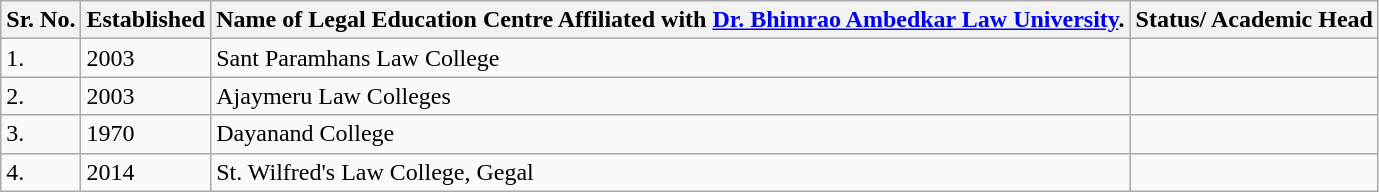<table class="wikitable" id="foo">
<tr>
<th>Sr. No.</th>
<th>Established</th>
<th>Name of Legal Education Centre Affiliated with <a href='#'>Dr. Bhimrao Ambedkar Law University</a>.</th>
<th>Status/ Academic Head</th>
</tr>
<tr>
<td>1.</td>
<td>2003</td>
<td>Sant Paramhans Law College</td>
<td></td>
</tr>
<tr>
<td>2.</td>
<td>2003</td>
<td>Ajaymeru Law Colleges</td>
<td></td>
</tr>
<tr>
<td>3.</td>
<td>1970</td>
<td>Dayanand College</td>
<td></td>
</tr>
<tr>
<td>4.</td>
<td>2014</td>
<td>St. Wilfred's Law College, Gegal</td>
<td></td>
</tr>
</table>
